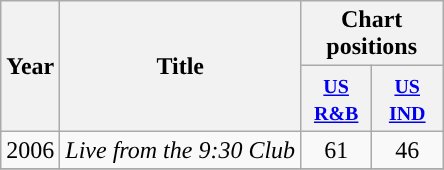<table class="wikitable">
<tr>
<th scope="col" rowspan="2">Year</th>
<th scope="col" rowspan="2">Title</th>
<th scope="col" colspan="2">Chart positions</th>
</tr>
<tr>
<th align="center" width="40"><small><a href='#'>US R&B</a></small><br></th>
<th align="center" width="40"><small><a href='#'>US IND</a></small><br></th>
</tr>
<tr>
<td>2006</td>
<td><em>Live from the 9:30 Club</em></td>
<td align="center">61</td>
<td align="center">46</td>
</tr>
<tr>
</tr>
</table>
